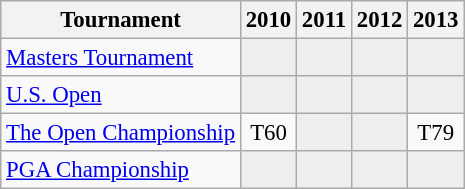<table class="wikitable" style="font-size:95%;text-align:center;">
<tr>
<th>Tournament</th>
<th>2010</th>
<th>2011</th>
<th>2012</th>
<th>2013</th>
</tr>
<tr>
<td align=left><a href='#'>Masters Tournament</a></td>
<td style="background:#eeeeee;"></td>
<td style="background:#eeeeee;"></td>
<td style="background:#eeeeee;"></td>
<td style="background:#eeeeee;"></td>
</tr>
<tr>
<td align=left><a href='#'>U.S. Open</a></td>
<td style="background:#eeeeee;"></td>
<td style="background:#eeeeee;"></td>
<td style="background:#eeeeee;"></td>
<td style="background:#eeeeee;"></td>
</tr>
<tr>
<td align=left><a href='#'>The Open Championship</a></td>
<td>T60</td>
<td style="background:#eeeeee;"></td>
<td style="background:#eeeeee;"></td>
<td>T79</td>
</tr>
<tr>
<td align=left><a href='#'>PGA Championship</a></td>
<td style="background:#eeeeee;"></td>
<td style="background:#eeeeee;"></td>
<td style="background:#eeeeee;"></td>
<td style="background:#eeeeee;"></td>
</tr>
</table>
